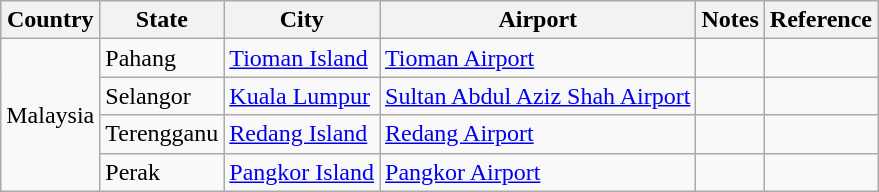<table class="wikitable sortable">
<tr>
<th>Country</th>
<th>State</th>
<th>City</th>
<th>Airport</th>
<th>Notes</th>
<th>Reference</th>
</tr>
<tr>
<td rowspan="4">Malaysia</td>
<td>Pahang</td>
<td><a href='#'>Tioman Island</a></td>
<td><a href='#'>Tioman Airport</a></td>
<td></td>
<td></td>
</tr>
<tr>
<td>Selangor</td>
<td><a href='#'>Kuala Lumpur</a></td>
<td><a href='#'>Sultan Abdul Aziz Shah Airport</a></td>
<td></td>
<td></td>
</tr>
<tr>
<td>Terengganu</td>
<td><a href='#'>Redang Island</a></td>
<td><a href='#'>Redang Airport</a></td>
<td></td>
<td></td>
</tr>
<tr>
<td>Perak</td>
<td><a href='#'>Pangkor Island</a></td>
<td><a href='#'>Pangkor Airport</a></td>
<td></td>
<td></td>
</tr>
</table>
